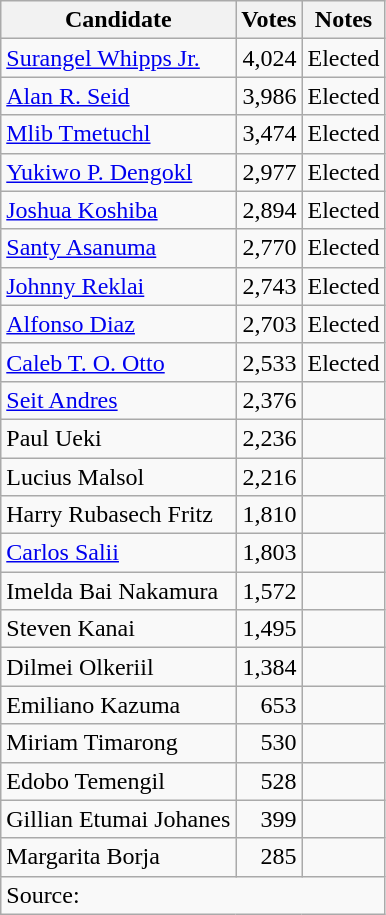<table class="wikitable">
<tr>
<th>Candidate</th>
<th>Votes</th>
<th>Notes</th>
</tr>
<tr>
<td><a href='#'>Surangel Whipps Jr.</a></td>
<td align=right>4,024</td>
<td>Elected</td>
</tr>
<tr>
<td><a href='#'>Alan R. Seid</a></td>
<td align=right>3,986</td>
<td>Elected</td>
</tr>
<tr>
<td><a href='#'>Mlib Tmetuchl</a></td>
<td align=right>3,474</td>
<td>Elected</td>
</tr>
<tr>
<td><a href='#'>Yukiwo P. Dengokl</a></td>
<td align=right>2,977</td>
<td>Elected</td>
</tr>
<tr>
<td><a href='#'>Joshua Koshiba</a></td>
<td align=right>2,894</td>
<td>Elected</td>
</tr>
<tr>
<td><a href='#'>Santy Asanuma</a></td>
<td align=right>2,770</td>
<td>Elected</td>
</tr>
<tr>
<td><a href='#'>Johnny Reklai</a></td>
<td align=right>2,743</td>
<td>Elected</td>
</tr>
<tr>
<td><a href='#'>Alfonso Diaz</a></td>
<td align=right>2,703</td>
<td>Elected</td>
</tr>
<tr>
<td><a href='#'>Caleb T. O. Otto</a></td>
<td align=right>2,533</td>
<td>Elected</td>
</tr>
<tr>
<td><a href='#'>Seit Andres</a></td>
<td align=right>2,376</td>
<td></td>
</tr>
<tr>
<td>Paul Ueki</td>
<td align=right>2,236</td>
<td></td>
</tr>
<tr>
<td>Lucius Malsol</td>
<td align=right>2,216</td>
<td></td>
</tr>
<tr>
<td>Harry Rubasech Fritz</td>
<td align=right>1,810</td>
<td></td>
</tr>
<tr>
<td><a href='#'>Carlos Salii</a></td>
<td align=right>1,803</td>
<td></td>
</tr>
<tr>
<td>Imelda Bai Nakamura</td>
<td align=right>1,572</td>
<td></td>
</tr>
<tr>
<td>Steven Kanai</td>
<td align=right>1,495</td>
<td></td>
</tr>
<tr>
<td>Dilmei Olkeriil</td>
<td align=right>1,384</td>
<td></td>
</tr>
<tr>
<td>Emiliano Kazuma</td>
<td align=right>653</td>
<td></td>
</tr>
<tr>
<td>Miriam Timarong</td>
<td align=right>530</td>
<td></td>
</tr>
<tr>
<td>Edobo Temengil</td>
<td align=right>528</td>
<td></td>
</tr>
<tr>
<td>Gillian Etumai Johanes</td>
<td align=right>399</td>
<td></td>
</tr>
<tr>
<td>Margarita Borja</td>
<td align=right>285</td>
<td></td>
</tr>
<tr>
<td colspan=3>Source: </td>
</tr>
</table>
